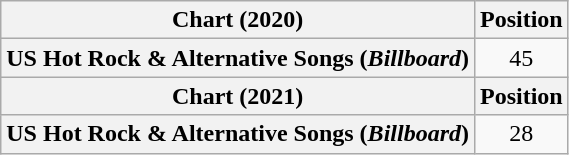<table class="wikitable plainrowheaders" style="text-align:center">
<tr>
<th scope="col">Chart (2020)</th>
<th scope="col">Position</th>
</tr>
<tr>
<th scope="row">US Hot Rock & Alternative Songs (<em>Billboard</em>)</th>
<td>45</td>
</tr>
<tr>
<th scope="col">Chart (2021)</th>
<th scope="col">Position</th>
</tr>
<tr>
<th scope="row">US Hot Rock & Alternative Songs (<em>Billboard</em>)</th>
<td>28</td>
</tr>
</table>
